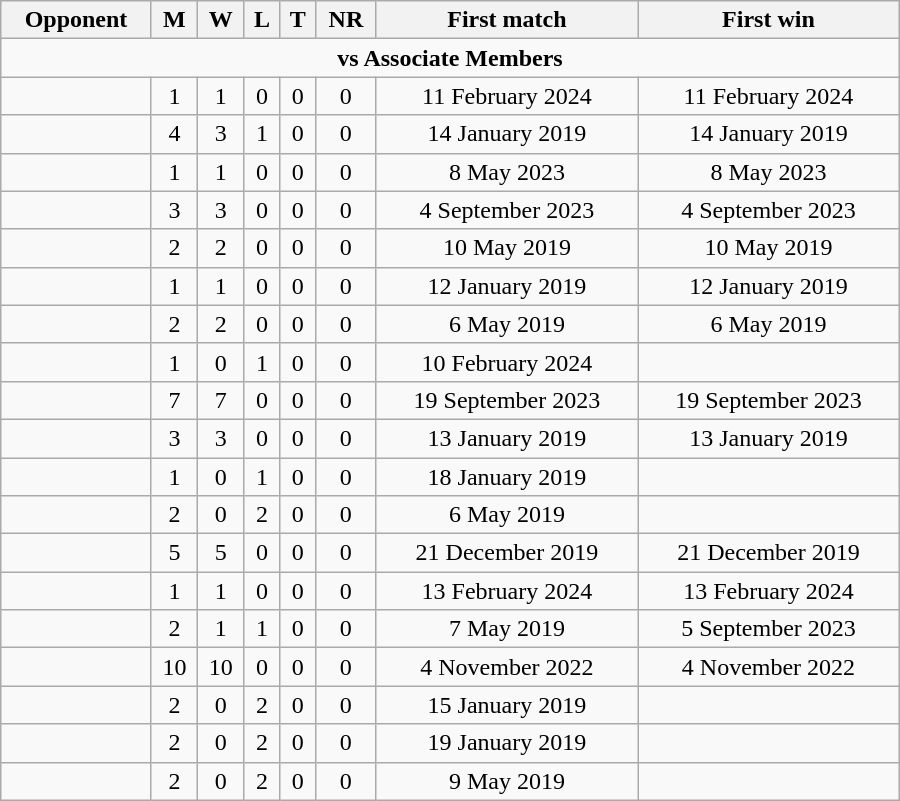<table class="wikitable" style="text-align: center; width: 600px;">
<tr>
<th>Opponent</th>
<th>M</th>
<th>W</th>
<th>L</th>
<th>T</th>
<th>NR</th>
<th>First match</th>
<th>First win</th>
</tr>
<tr>
<td colspan="8" style="text-align:center;"><strong>vs Associate Members</strong></td>
</tr>
<tr>
<td align=left></td>
<td>1</td>
<td>1</td>
<td>0</td>
<td>0</td>
<td>0</td>
<td>11 February 2024</td>
<td>11 February 2024</td>
</tr>
<tr>
<td align=left></td>
<td>4</td>
<td>3</td>
<td>1</td>
<td>0</td>
<td>0</td>
<td>14 January 2019</td>
<td>14 January 2019</td>
</tr>
<tr>
<td align=left></td>
<td>1</td>
<td>1</td>
<td>0</td>
<td>0</td>
<td>0</td>
<td>8 May 2023</td>
<td>8 May 2023</td>
</tr>
<tr>
<td align=left></td>
<td>3</td>
<td>3</td>
<td>0</td>
<td>0</td>
<td>0</td>
<td>4 September 2023</td>
<td>4 September 2023</td>
</tr>
<tr>
<td align=left></td>
<td>2</td>
<td>2</td>
<td>0</td>
<td>0</td>
<td>0</td>
<td>10 May 2019</td>
<td>10 May 2019</td>
</tr>
<tr>
<td align=left></td>
<td>1</td>
<td>1</td>
<td>0</td>
<td>0</td>
<td>0</td>
<td>12 January 2019</td>
<td>12 January 2019</td>
</tr>
<tr>
<td align=left></td>
<td>2</td>
<td>2</td>
<td>0</td>
<td>0</td>
<td>0</td>
<td>6 May 2019</td>
<td>6 May 2019</td>
</tr>
<tr>
<td align=left></td>
<td>1</td>
<td>0</td>
<td>1</td>
<td>0</td>
<td>0</td>
<td>10 February 2024</td>
<td></td>
</tr>
<tr>
<td align=left></td>
<td>7</td>
<td>7</td>
<td>0</td>
<td>0</td>
<td>0</td>
<td>19 September 2023</td>
<td>19 September 2023</td>
</tr>
<tr>
<td align=left></td>
<td>3</td>
<td>3</td>
<td>0</td>
<td>0</td>
<td>0</td>
<td>13 January 2019</td>
<td>13 January 2019</td>
</tr>
<tr>
<td align=left></td>
<td>1</td>
<td>0</td>
<td>1</td>
<td>0</td>
<td>0</td>
<td>18 January 2019</td>
<td></td>
</tr>
<tr>
<td align=left></td>
<td>2</td>
<td>0</td>
<td>2</td>
<td>0</td>
<td>0</td>
<td>6 May 2019</td>
<td></td>
</tr>
<tr>
<td align=left></td>
<td>5</td>
<td>5</td>
<td>0</td>
<td>0</td>
<td>0</td>
<td>21 December 2019</td>
<td>21 December 2019</td>
</tr>
<tr>
<td align=left></td>
<td>1</td>
<td>1</td>
<td>0</td>
<td>0</td>
<td>0</td>
<td>13 February 2024</td>
<td>13 February 2024</td>
</tr>
<tr>
<td align=left></td>
<td>2</td>
<td>1</td>
<td>1</td>
<td>0</td>
<td>0</td>
<td>7 May 2019</td>
<td>5 September 2023</td>
</tr>
<tr>
<td align=left></td>
<td>10</td>
<td>10</td>
<td>0</td>
<td>0</td>
<td>0</td>
<td>4 November 2022</td>
<td>4 November 2022</td>
</tr>
<tr>
<td align=left></td>
<td>2</td>
<td>0</td>
<td>2</td>
<td>0</td>
<td>0</td>
<td>15 January 2019</td>
<td></td>
</tr>
<tr>
<td align=left></td>
<td>2</td>
<td>0</td>
<td>2</td>
<td>0</td>
<td>0</td>
<td>19 January 2019</td>
<td></td>
</tr>
<tr>
<td align=left></td>
<td>2</td>
<td>0</td>
<td>2</td>
<td>0</td>
<td>0</td>
<td>9 May 2019</td>
<td></td>
</tr>
</table>
